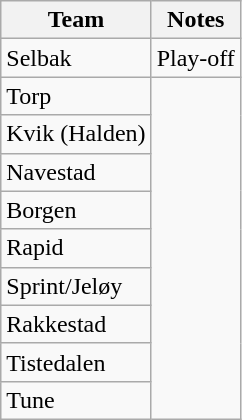<table class="wikitable">
<tr>
<th>Team</th>
<th>Notes</th>
</tr>
<tr>
<td>Selbak</td>
<td>Play-off</td>
</tr>
<tr>
<td>Torp</td>
</tr>
<tr>
<td>Kvik (Halden)</td>
</tr>
<tr>
<td>Navestad</td>
</tr>
<tr>
<td>Borgen</td>
</tr>
<tr>
<td>Rapid</td>
</tr>
<tr>
<td>Sprint/Jeløy</td>
</tr>
<tr>
<td>Rakkestad</td>
</tr>
<tr>
<td>Tistedalen</td>
</tr>
<tr>
<td>Tune</td>
</tr>
</table>
